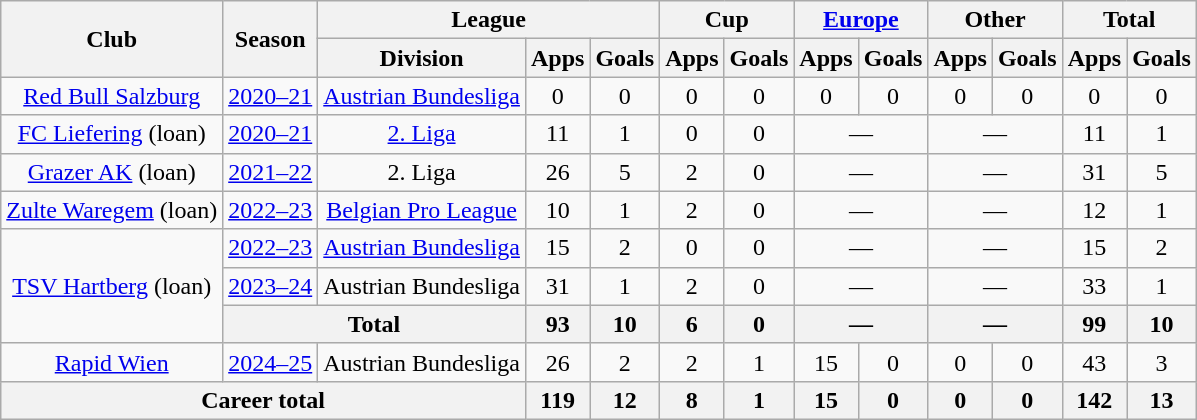<table class=wikitable style="text-align:center">
<tr>
<th rowspan="2">Club</th>
<th rowspan="2">Season</th>
<th colspan="3">League</th>
<th colspan="2">Cup</th>
<th colspan="2"><a href='#'>Europe</a></th>
<th colspan="2">Other</th>
<th colspan="2">Total</th>
</tr>
<tr>
<th>Division</th>
<th>Apps</th>
<th>Goals</th>
<th>Apps</th>
<th>Goals</th>
<th>Apps</th>
<th>Goals</th>
<th>Apps</th>
<th>Goals</th>
<th>Apps</th>
<th>Goals</th>
</tr>
<tr>
<td><a href='#'>Red Bull Salzburg</a></td>
<td><a href='#'>2020–21</a></td>
<td><a href='#'>Austrian Bundesliga</a></td>
<td>0</td>
<td>0</td>
<td>0</td>
<td>0</td>
<td>0</td>
<td>0</td>
<td>0</td>
<td>0</td>
<td>0</td>
<td>0</td>
</tr>
<tr>
<td><a href='#'>FC Liefering</a> (loan)</td>
<td><a href='#'>2020–21</a></td>
<td><a href='#'>2. Liga</a></td>
<td>11</td>
<td>1</td>
<td>0</td>
<td>0</td>
<td colspan="2">—</td>
<td colspan="2">—</td>
<td>11</td>
<td>1</td>
</tr>
<tr>
<td><a href='#'>Grazer AK</a> (loan)</td>
<td><a href='#'>2021–22</a></td>
<td>2. Liga</td>
<td>26</td>
<td>5</td>
<td>2</td>
<td>0</td>
<td colspan="2">—</td>
<td colspan="2">—</td>
<td>31</td>
<td>5</td>
</tr>
<tr>
<td><a href='#'>Zulte Waregem</a> (loan)</td>
<td><a href='#'>2022–23</a></td>
<td><a href='#'>Belgian Pro League</a></td>
<td>10</td>
<td>1</td>
<td>2</td>
<td>0</td>
<td colspan="2">—</td>
<td colspan="2">—</td>
<td>12</td>
<td>1</td>
</tr>
<tr>
<td rowspan="3"><a href='#'>TSV Hartberg</a> (loan)</td>
<td><a href='#'>2022–23</a></td>
<td><a href='#'>Austrian Bundesliga</a></td>
<td>15</td>
<td>2</td>
<td>0</td>
<td>0</td>
<td colspan="2">—</td>
<td colspan="2">—</td>
<td>15</td>
<td>2</td>
</tr>
<tr>
<td><a href='#'>2023–24</a></td>
<td>Austrian Bundesliga</td>
<td>31</td>
<td>1</td>
<td>2</td>
<td>0</td>
<td colspan="2">—</td>
<td colspan="2">—</td>
<td>33</td>
<td>1</td>
</tr>
<tr>
<th colspan="2">Total</th>
<th>93</th>
<th>10</th>
<th>6</th>
<th>0</th>
<th colspan="2">—</th>
<th colspan="2">—</th>
<th>99</th>
<th>10</th>
</tr>
<tr>
<td><a href='#'>Rapid Wien</a></td>
<td><a href='#'>2024–25</a></td>
<td>Austrian Bundesliga</td>
<td>26</td>
<td>2</td>
<td>2</td>
<td>1</td>
<td>15</td>
<td>0</td>
<td>0</td>
<td>0</td>
<td>43</td>
<td>3</td>
</tr>
<tr>
<th colspan="3">Career total</th>
<th>119</th>
<th>12</th>
<th>8</th>
<th>1</th>
<th>15</th>
<th>0</th>
<th>0</th>
<th>0</th>
<th>142</th>
<th>13</th>
</tr>
</table>
